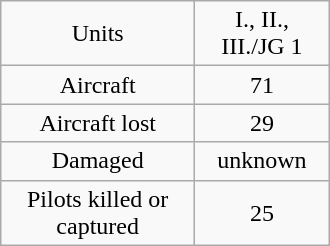<table class="wikitable" style = "float:right; margin-left:15px; text-align:center; width:220px; margin-right:0px">
<tr>
<td>Units</td>
<td>I., II., III./JG 1</td>
</tr>
<tr>
<td>Aircraft</td>
<td>71</td>
</tr>
<tr>
<td>Aircraft lost</td>
<td>29</td>
</tr>
<tr>
<td>Damaged</td>
<td>unknown</td>
</tr>
<tr>
<td>Pilots killed or captured</td>
<td>25</td>
</tr>
</table>
